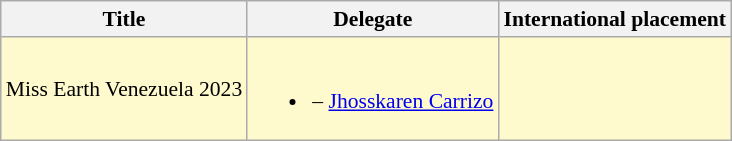<table class="wikitable sortable" style="font-size: 90%;">
<tr>
<th>Title</th>
<th>Delegate</th>
<th>International placement</th>
</tr>
<tr style="background:#FFFACD;">
<td>Miss Earth Venezuela 2023</td>
<td><br><ul><li> – <a href='#'>Jhosskaren Carrizo</a></li></ul></td>
<td></td>
</tr>
</table>
